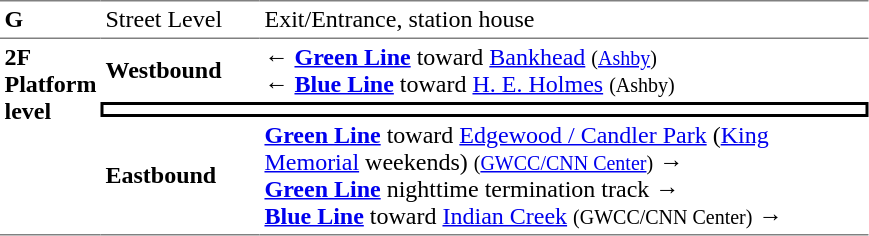<table table border=0 cellspacing=0 cellpadding=3>
<tr>
<td style="border-top:solid 1px gray;" width=50 valign=top><strong>G</strong></td>
<td style="border-top:solid 1px gray;" width=100 valign=top>Street Level</td>
<td style="border-top:solid 1px gray;" width=400 valign=top>Exit/Entrance, station house</td>
</tr>
<tr>
<td style="border-top:solid 1px gray;border-bottom:solid 1px gray;" width=50 rowspan=3 valign=top><strong>2F<br>Platform level</strong></td>
<td style="border-top:solid 1px gray;" width=100><strong>Westbound</strong></td>
<td style="border-top:solid 1px gray;" width=400>← <a href='#'><span><strong>Green Line</strong></span></a> toward <a href='#'>Bankhead</a> <small>(<a href='#'>Ashby</a>)</small><br>← <a href='#'><span><strong>Blue Line</strong></span></a> toward <a href='#'>H. E. Holmes</a> <small>(Ashby)</small></td>
</tr>
<tr>
<td style="border-top:solid 2px black;border-right:solid 2px black;border-left:solid 2px black;border-bottom:solid 2px black;text-align:center;" colspan=2></td>
</tr>
<tr>
<td style="border-bottom:solid 1px gray;"><strong>Eastbound</strong></td>
<td style="border-bottom:solid 1px gray;"> <a href='#'><span><strong>Green Line</strong></span></a> toward <a href='#'>Edgewood / Candler Park</a> (<a href='#'>King Memorial</a> weekends) <small>(<a href='#'>GWCC/CNN Center</a>)</small> → <br> <a href='#'><span><strong>Green Line</strong></span></a> nighttime termination track →<span></span><br> <a href='#'><span><strong>Blue Line</strong></span></a> toward <a href='#'>Indian Creek</a> <small>(GWCC/CNN Center)</small> →</td>
</tr>
</table>
